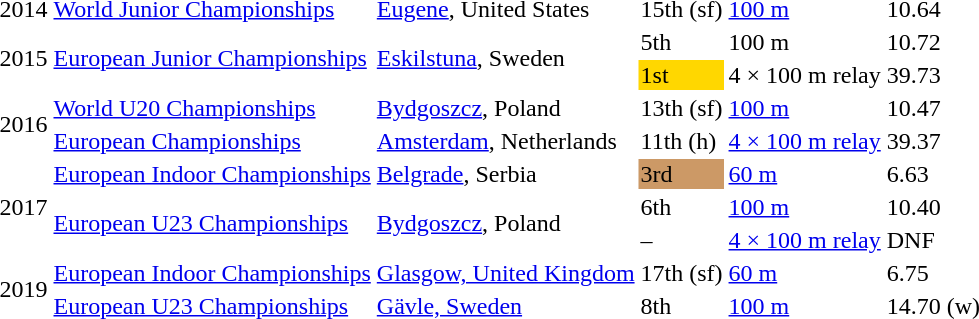<table>
<tr>
<td>2014</td>
<td><a href='#'>World Junior Championships</a></td>
<td><a href='#'>Eugene</a>, United States</td>
<td>15th (sf)</td>
<td><a href='#'>100 m</a></td>
<td>10.64</td>
</tr>
<tr>
<td rowspan=2>2015</td>
<td rowspan=2><a href='#'>European Junior Championships</a></td>
<td rowspan=2><a href='#'>Eskilstuna</a>, Sweden</td>
<td>5th</td>
<td>100 m</td>
<td>10.72</td>
</tr>
<tr>
<td bgcolor=gold>1st</td>
<td>4 × 100 m relay</td>
<td>39.73 </td>
</tr>
<tr>
<td rowspan=2>2016</td>
<td><a href='#'>World U20 Championships</a></td>
<td><a href='#'>Bydgoszcz</a>, Poland</td>
<td>13th (sf)</td>
<td><a href='#'>100 m</a></td>
<td>10.47</td>
</tr>
<tr>
<td><a href='#'>European Championships</a></td>
<td><a href='#'>Amsterdam</a>, Netherlands</td>
<td>11th (h)</td>
<td><a href='#'>4 × 100 m relay</a></td>
<td>39.37</td>
</tr>
<tr>
<td rowspan=3>2017</td>
<td><a href='#'>European Indoor Championships</a></td>
<td><a href='#'>Belgrade</a>, Serbia</td>
<td bgcolor=cc9966>3rd</td>
<td><a href='#'>60 m</a></td>
<td>6.63</td>
</tr>
<tr>
<td rowspan=2><a href='#'>European U23 Championships</a></td>
<td rowspan=2><a href='#'>Bydgoszcz</a>, Poland</td>
<td>6th</td>
<td><a href='#'>100 m</a></td>
<td>10.40</td>
</tr>
<tr>
<td>–</td>
<td><a href='#'>4 × 100 m relay</a></td>
<td>DNF</td>
</tr>
<tr>
<td rowspan=2>2019</td>
<td><a href='#'>European Indoor Championships</a></td>
<td><a href='#'>Glasgow, United Kingdom</a></td>
<td>17th (sf)</td>
<td><a href='#'>60 m</a></td>
<td>6.75</td>
</tr>
<tr>
<td><a href='#'>European U23 Championships</a></td>
<td><a href='#'>Gävle, Sweden</a></td>
<td>8th</td>
<td><a href='#'>100 m</a></td>
<td>14.70 (w)</td>
</tr>
</table>
